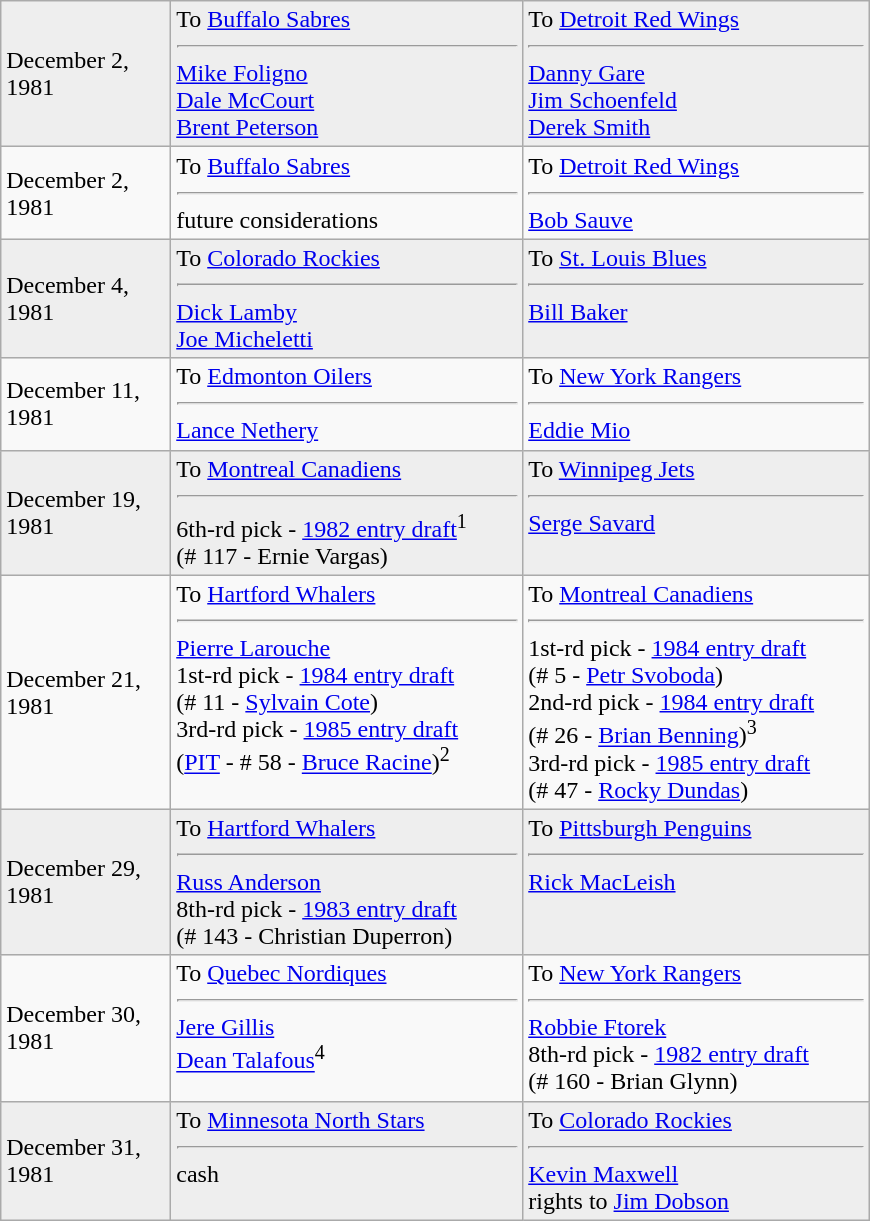<table class="wikitable" style="border:1px solid #999; width:580px;">
<tr style="background:#eee;">
<td>December 2,<br>1981</td>
<td valign="top">To <a href='#'>Buffalo Sabres</a><hr><a href='#'>Mike Foligno</a><br><a href='#'>Dale McCourt</a><br><a href='#'>Brent Peterson</a></td>
<td valign="top">To <a href='#'>Detroit Red Wings</a><hr><a href='#'>Danny Gare</a><br><a href='#'>Jim Schoenfeld</a><br><a href='#'>Derek Smith</a></td>
</tr>
<tr>
<td>December 2,<br>1981</td>
<td valign="top">To <a href='#'>Buffalo Sabres</a><hr>future considerations</td>
<td valign="top">To <a href='#'>Detroit Red Wings</a><hr><a href='#'>Bob Sauve</a></td>
</tr>
<tr style="background:#eee;">
<td>December 4,<br>1981</td>
<td valign="top">To <a href='#'>Colorado Rockies</a><hr><a href='#'>Dick Lamby</a><br><a href='#'>Joe Micheletti</a></td>
<td valign="top">To <a href='#'>St. Louis Blues</a><hr><a href='#'>Bill Baker</a></td>
</tr>
<tr>
<td>December 11,<br>1981</td>
<td valign="top">To <a href='#'>Edmonton Oilers</a><hr><a href='#'>Lance Nethery</a></td>
<td valign="top">To <a href='#'>New York Rangers</a><hr><a href='#'>Eddie Mio</a></td>
</tr>
<tr style="background:#eee;">
<td>December 19,<br>1981</td>
<td valign="top">To <a href='#'>Montreal Canadiens</a><hr>6th-rd pick - <a href='#'>1982 entry draft</a><sup>1</sup><br>(# 117 - Ernie Vargas)</td>
<td valign="top">To <a href='#'>Winnipeg Jets</a><hr><a href='#'>Serge Savard</a></td>
</tr>
<tr>
<td>December 21,<br>1981</td>
<td valign="top">To <a href='#'>Hartford Whalers</a><hr><a href='#'>Pierre Larouche</a><br>1st-rd pick - <a href='#'>1984 entry draft</a><br>(# 11 - <a href='#'>Sylvain Cote</a>)<br>3rd-rd pick - <a href='#'>1985 entry draft</a><br>(<a href='#'>PIT</a> - # 58 - <a href='#'>Bruce Racine</a>)<sup>2</sup></td>
<td valign="top">To <a href='#'>Montreal Canadiens</a><hr>1st-rd pick - <a href='#'>1984 entry draft</a><br>(# 5 - <a href='#'>Petr Svoboda</a>)<br>2nd-rd pick - <a href='#'>1984 entry draft</a><br>(# 26 - <a href='#'>Brian Benning</a>)<sup>3</sup><br>3rd-rd pick - <a href='#'>1985 entry draft</a><br>(# 47 - <a href='#'>Rocky Dundas</a>)</td>
</tr>
<tr style="background:#eee;">
<td>December 29,<br>1981</td>
<td valign="top">To <a href='#'>Hartford Whalers</a><hr><a href='#'>Russ Anderson</a><br>8th-rd pick - <a href='#'>1983 entry draft</a><br>(# 143 - Christian Duperron)</td>
<td valign="top">To <a href='#'>Pittsburgh Penguins</a><hr><a href='#'>Rick MacLeish</a></td>
</tr>
<tr>
<td>December 30,<br>1981</td>
<td valign="top">To <a href='#'>Quebec Nordiques</a><hr><a href='#'>Jere Gillis</a><br><a href='#'>Dean Talafous</a><sup>4</sup></td>
<td valign="top">To <a href='#'>New York Rangers</a><hr><a href='#'>Robbie Ftorek</a><br>8th-rd pick - <a href='#'>1982 entry draft</a><br>(# 160 - Brian Glynn)</td>
</tr>
<tr style="background:#eee;">
<td>December 31,<br>1981</td>
<td valign="top">To <a href='#'>Minnesota North Stars</a><hr>cash</td>
<td valign="top">To <a href='#'>Colorado Rockies</a><hr><a href='#'>Kevin Maxwell</a><br>rights to <a href='#'>Jim Dobson</a></td>
</tr>
</table>
